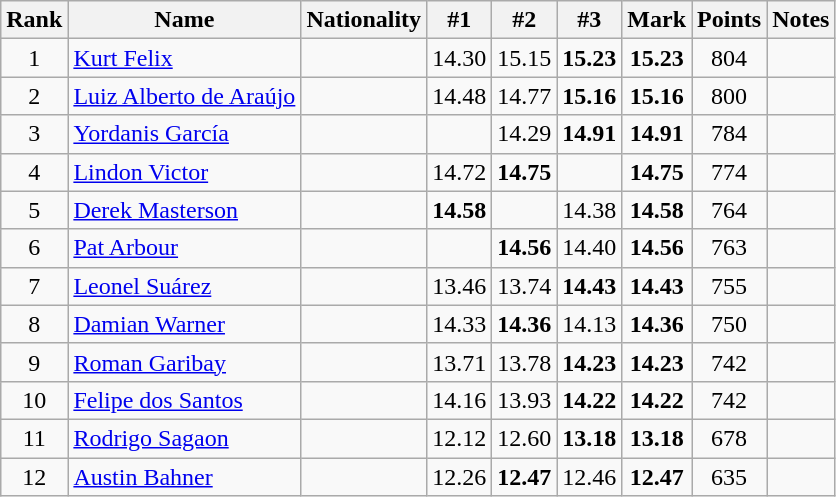<table class="wikitable sortable" style="text-align:center">
<tr>
<th>Rank</th>
<th>Name</th>
<th>Nationality</th>
<th>#1</th>
<th>#2</th>
<th>#3</th>
<th>Mark</th>
<th>Points</th>
<th>Notes</th>
</tr>
<tr>
<td>1</td>
<td align=left><a href='#'>Kurt Felix</a></td>
<td align=left></td>
<td>14.30</td>
<td>15.15</td>
<td><strong>15.23</strong></td>
<td><strong>15.23</strong></td>
<td>804</td>
<td></td>
</tr>
<tr>
<td>2</td>
<td align=left><a href='#'>Luiz Alberto de Araújo</a></td>
<td align=left></td>
<td>14.48</td>
<td>14.77</td>
<td><strong>15.16</strong></td>
<td><strong>15.16</strong></td>
<td>800</td>
<td></td>
</tr>
<tr>
<td>3</td>
<td align=left><a href='#'>Yordanis García</a></td>
<td align=left></td>
<td></td>
<td>14.29</td>
<td><strong>14.91</strong></td>
<td><strong>14.91</strong></td>
<td>784</td>
<td></td>
</tr>
<tr>
<td>4</td>
<td align=left><a href='#'>Lindon Victor</a></td>
<td align=left></td>
<td>14.72</td>
<td><strong>14.75</strong></td>
<td></td>
<td><strong>14.75</strong></td>
<td>774</td>
<td></td>
</tr>
<tr>
<td>5</td>
<td align=left><a href='#'>Derek Masterson</a></td>
<td align=left></td>
<td><strong>14.58</strong></td>
<td></td>
<td>14.38</td>
<td><strong>14.58</strong></td>
<td>764</td>
<td></td>
</tr>
<tr>
<td>6</td>
<td align=left><a href='#'>Pat Arbour</a></td>
<td align=left></td>
<td></td>
<td><strong>14.56</strong></td>
<td>14.40</td>
<td><strong>14.56</strong></td>
<td>763</td>
<td></td>
</tr>
<tr>
<td>7</td>
<td align=left><a href='#'>Leonel Suárez</a></td>
<td align=left></td>
<td>13.46</td>
<td>13.74</td>
<td><strong>14.43</strong></td>
<td><strong>14.43</strong></td>
<td>755</td>
<td></td>
</tr>
<tr>
<td>8</td>
<td align=left><a href='#'>Damian Warner</a></td>
<td align=left></td>
<td>14.33</td>
<td><strong>14.36</strong></td>
<td>14.13</td>
<td><strong>14.36</strong></td>
<td>750</td>
<td></td>
</tr>
<tr>
<td>9</td>
<td align=left><a href='#'>Roman Garibay</a></td>
<td align=left></td>
<td>13.71</td>
<td>13.78</td>
<td><strong>14.23</strong></td>
<td><strong>14.23</strong></td>
<td>742</td>
<td></td>
</tr>
<tr>
<td>10</td>
<td align=left><a href='#'>Felipe dos Santos</a></td>
<td align=left></td>
<td>14.16</td>
<td>13.93</td>
<td><strong>14.22</strong></td>
<td><strong>14.22</strong></td>
<td>742</td>
<td></td>
</tr>
<tr>
<td>11</td>
<td align=left><a href='#'>Rodrigo Sagaon</a></td>
<td align=left></td>
<td>12.12</td>
<td>12.60</td>
<td><strong>13.18</strong></td>
<td><strong>13.18</strong></td>
<td>678</td>
<td></td>
</tr>
<tr>
<td>12</td>
<td align=left><a href='#'>Austin Bahner</a></td>
<td align=left></td>
<td>12.26</td>
<td><strong>12.47</strong></td>
<td>12.46</td>
<td><strong>12.47</strong></td>
<td>635</td>
<td></td>
</tr>
</table>
